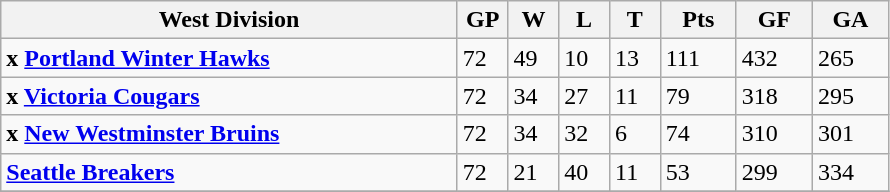<table class="wikitable">
<tr>
<th width="45%">West Division</th>
<th width="5%">GP</th>
<th width="5%">W</th>
<th width="5%">L</th>
<th width="5%">T</th>
<th width="7.5%">Pts</th>
<th width="7.5%">GF</th>
<th width="7.5%">GA</th>
</tr>
<tr>
<td><strong>x <a href='#'>Portland Winter Hawks</a></strong></td>
<td>72</td>
<td>49</td>
<td>10</td>
<td>13</td>
<td>111</td>
<td>432</td>
<td>265</td>
</tr>
<tr>
<td><strong>x <a href='#'>Victoria Cougars</a></strong></td>
<td>72</td>
<td>34</td>
<td>27</td>
<td>11</td>
<td>79</td>
<td>318</td>
<td>295</td>
</tr>
<tr>
<td><strong>x <a href='#'>New Westminster Bruins</a></strong></td>
<td>72</td>
<td>34</td>
<td>32</td>
<td>6</td>
<td>74</td>
<td>310</td>
<td>301</td>
</tr>
<tr>
<td><strong><a href='#'>Seattle Breakers</a></strong></td>
<td>72</td>
<td>21</td>
<td>40</td>
<td>11</td>
<td>53</td>
<td>299</td>
<td>334</td>
</tr>
<tr>
</tr>
</table>
